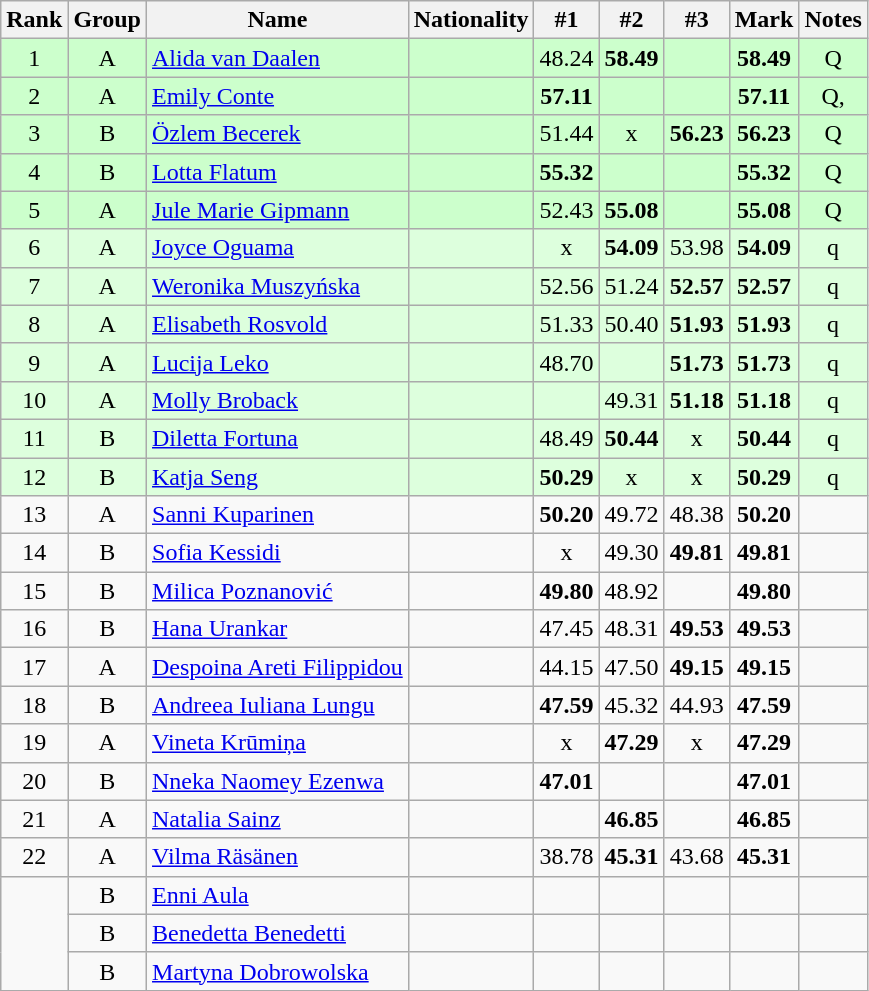<table class="wikitable sortable" style="text-align:center">
<tr>
<th>Rank</th>
<th>Group</th>
<th>Name</th>
<th>Nationality</th>
<th>#1</th>
<th>#2</th>
<th>#3</th>
<th>Mark</th>
<th>Notes</th>
</tr>
<tr bgcolor=ccffcc>
<td>1</td>
<td>A</td>
<td align=left><a href='#'>Alida van Daalen</a></td>
<td align=left></td>
<td>48.24</td>
<td><strong>58.49</strong></td>
<td></td>
<td><strong>58.49</strong></td>
<td>Q</td>
</tr>
<tr bgcolor=ccffcc>
<td>2</td>
<td>A</td>
<td align=left><a href='#'>Emily Conte</a></td>
<td align=left></td>
<td><strong>57.11</strong></td>
<td></td>
<td></td>
<td><strong>57.11</strong></td>
<td>Q, </td>
</tr>
<tr bgcolor=ccffcc>
<td>3</td>
<td>B</td>
<td align=left><a href='#'>Özlem Becerek</a></td>
<td align=left></td>
<td>51.44</td>
<td>x</td>
<td><strong>56.23</strong></td>
<td><strong>56.23</strong></td>
<td>Q</td>
</tr>
<tr bgcolor=ccffcc>
<td>4</td>
<td>B</td>
<td align=left><a href='#'>Lotta Flatum</a></td>
<td align=left></td>
<td><strong>55.32</strong></td>
<td></td>
<td></td>
<td><strong>55.32</strong></td>
<td>Q</td>
</tr>
<tr bgcolor=ccffcc>
<td>5</td>
<td>A</td>
<td align=left><a href='#'>Jule Marie Gipmann</a></td>
<td align=left></td>
<td>52.43</td>
<td><strong>55.08</strong></td>
<td></td>
<td><strong>55.08</strong></td>
<td>Q</td>
</tr>
<tr bgcolor=ddffdd>
<td>6</td>
<td>A</td>
<td align=left><a href='#'>Joyce Oguama</a></td>
<td align=left></td>
<td>x</td>
<td><strong>54.09</strong></td>
<td>53.98</td>
<td><strong>54.09</strong></td>
<td>q</td>
</tr>
<tr bgcolor=ddffdd>
<td>7</td>
<td>A</td>
<td align=left><a href='#'>Weronika Muszyńska</a></td>
<td align=left></td>
<td>52.56</td>
<td>51.24</td>
<td><strong>52.57</strong></td>
<td><strong>52.57</strong></td>
<td>q</td>
</tr>
<tr bgcolor=ddffdd>
<td>8</td>
<td>A</td>
<td align=left><a href='#'>Elisabeth Rosvold</a></td>
<td align=left></td>
<td>51.33</td>
<td>50.40</td>
<td><strong>51.93</strong></td>
<td><strong>51.93</strong></td>
<td>q</td>
</tr>
<tr bgcolor=ddffdd>
<td>9</td>
<td>A</td>
<td align=left><a href='#'>Lucija Leko</a></td>
<td align=left></td>
<td>48.70</td>
<td></td>
<td><strong>51.73</strong></td>
<td><strong>51.73</strong></td>
<td>q</td>
</tr>
<tr bgcolor=ddffdd>
<td>10</td>
<td>A</td>
<td align=left><a href='#'>Molly Broback</a></td>
<td align=left></td>
<td></td>
<td>49.31</td>
<td><strong>51.18</strong></td>
<td><strong>51.18</strong></td>
<td>q</td>
</tr>
<tr bgcolor=ddffdd>
<td>11</td>
<td>B</td>
<td align=left><a href='#'>Diletta Fortuna</a></td>
<td align=left></td>
<td>48.49</td>
<td><strong>50.44</strong></td>
<td>x</td>
<td><strong>50.44</strong></td>
<td>q</td>
</tr>
<tr bgcolor=ddffdd>
<td>12</td>
<td>B</td>
<td align=left><a href='#'>Katja Seng</a></td>
<td align=left></td>
<td><strong>50.29</strong></td>
<td>x</td>
<td>x</td>
<td><strong>50.29</strong></td>
<td>q</td>
</tr>
<tr>
<td>13</td>
<td>A</td>
<td align=left><a href='#'>Sanni Kuparinen</a></td>
<td align=left></td>
<td><strong>50.20</strong></td>
<td>49.72</td>
<td>48.38</td>
<td><strong>50.20</strong></td>
<td></td>
</tr>
<tr>
<td>14</td>
<td>B</td>
<td align=left><a href='#'>Sofia Kessidi</a></td>
<td align=left></td>
<td>x</td>
<td>49.30</td>
<td><strong>49.81</strong></td>
<td><strong>49.81</strong></td>
<td></td>
</tr>
<tr>
<td>15</td>
<td>B</td>
<td align=left><a href='#'>Milica Poznanović</a></td>
<td align=left></td>
<td><strong>49.80</strong></td>
<td>48.92</td>
<td></td>
<td><strong>49.80</strong></td>
<td></td>
</tr>
<tr>
<td>16</td>
<td>B</td>
<td align=left><a href='#'>Hana Urankar</a></td>
<td align=left></td>
<td>47.45</td>
<td>48.31</td>
<td><strong>49.53</strong></td>
<td><strong>49.53</strong></td>
<td></td>
</tr>
<tr>
<td>17</td>
<td>A</td>
<td align=left><a href='#'>Despoina Areti Filippidou</a></td>
<td align=left></td>
<td>44.15</td>
<td>47.50</td>
<td><strong>49.15</strong></td>
<td><strong>49.15</strong></td>
<td></td>
</tr>
<tr>
<td>18</td>
<td>B</td>
<td align=left><a href='#'>Andreea Iuliana Lungu</a></td>
<td align=left></td>
<td><strong>47.59</strong></td>
<td>45.32</td>
<td>44.93</td>
<td><strong>47.59</strong></td>
<td></td>
</tr>
<tr>
<td>19</td>
<td>A</td>
<td align=left><a href='#'>Vineta Krūmiņa</a></td>
<td align=left></td>
<td>x</td>
<td><strong>47.29</strong></td>
<td>x</td>
<td><strong>47.29</strong></td>
<td></td>
</tr>
<tr>
<td>20</td>
<td>B</td>
<td align=left><a href='#'>Nneka Naomey Ezenwa</a></td>
<td align=left></td>
<td><strong>47.01</strong></td>
<td></td>
<td></td>
<td><strong>47.01</strong></td>
<td></td>
</tr>
<tr>
<td>21</td>
<td>A</td>
<td align=left><a href='#'>Natalia Sainz</a></td>
<td align=left></td>
<td></td>
<td><strong>46.85</strong></td>
<td></td>
<td><strong>46.85</strong></td>
<td></td>
</tr>
<tr>
<td>22</td>
<td>A</td>
<td align=left><a href='#'>Vilma Räsänen</a></td>
<td align=left></td>
<td>38.78</td>
<td><strong>45.31</strong></td>
<td>43.68</td>
<td><strong>45.31</strong></td>
<td></td>
</tr>
<tr>
<td rowspan=3></td>
<td>B</td>
<td align=left><a href='#'>Enni Aula</a></td>
<td align=left></td>
<td></td>
<td></td>
<td></td>
<td><strong></strong></td>
<td></td>
</tr>
<tr>
<td>B</td>
<td align=left><a href='#'>Benedetta Benedetti</a></td>
<td align=left></td>
<td></td>
<td></td>
<td></td>
<td><strong></strong></td>
<td></td>
</tr>
<tr>
<td>B</td>
<td align=left><a href='#'>Martyna Dobrowolska</a></td>
<td align=left></td>
<td></td>
<td></td>
<td></td>
<td><strong></strong></td>
<td></td>
</tr>
</table>
